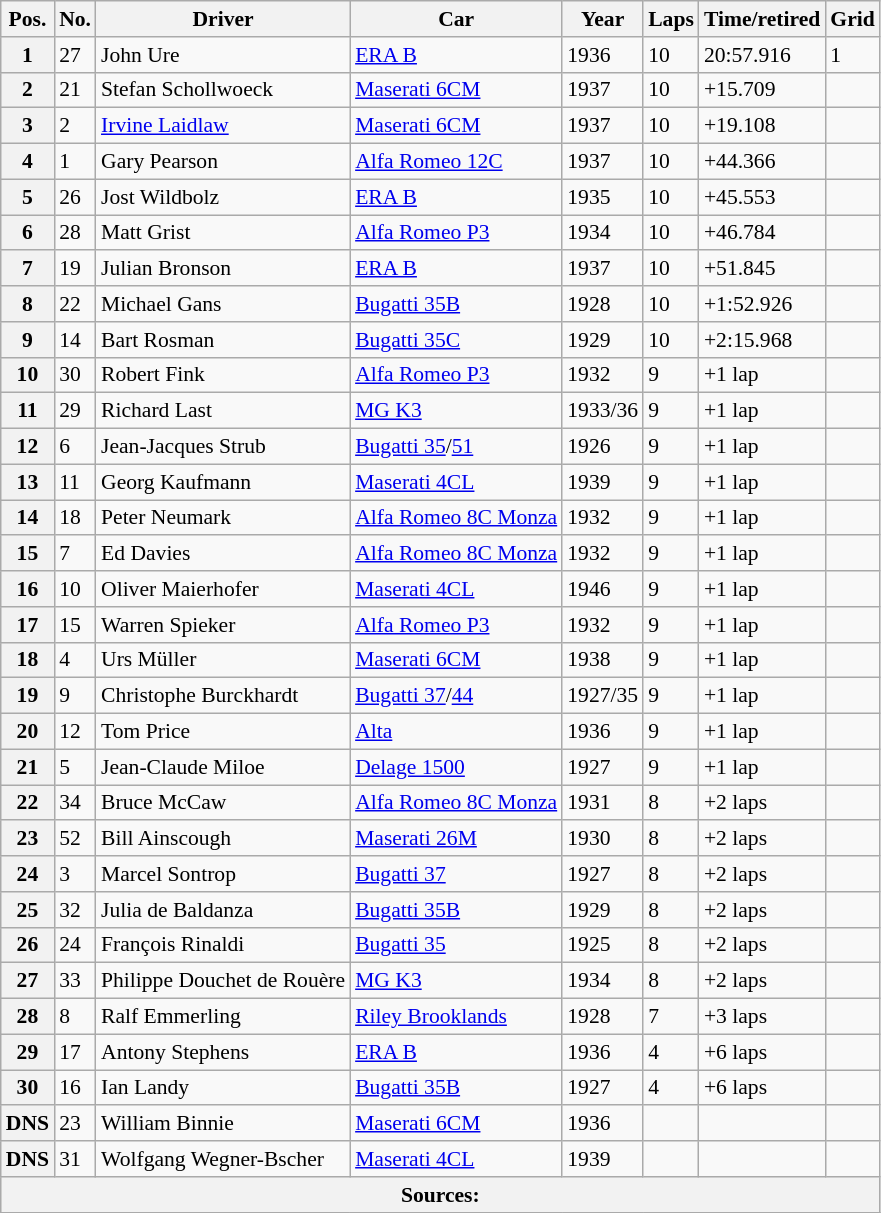<table class="wikitable" style="font-size:90%">
<tr>
<th>Pos.</th>
<th>No.</th>
<th>Driver</th>
<th>Car</th>
<th>Year</th>
<th>Laps</th>
<th>Time/retired</th>
<th>Grid</th>
</tr>
<tr>
<th>1</th>
<td>27</td>
<td> John Ure</td>
<td><a href='#'>ERA B</a></td>
<td>1936</td>
<td>10</td>
<td>20:57.916</td>
<td>1</td>
</tr>
<tr>
<th>2</th>
<td>21</td>
<td> Stefan Schollwoeck</td>
<td><a href='#'>Maserati 6CM</a></td>
<td>1937</td>
<td>10</td>
<td>+15.709</td>
<td></td>
</tr>
<tr>
<th>3</th>
<td>2</td>
<td> <a href='#'>Irvine Laidlaw</a></td>
<td><a href='#'>Maserati 6CM</a></td>
<td>1937</td>
<td>10</td>
<td>+19.108</td>
<td></td>
</tr>
<tr>
<th>4</th>
<td>1</td>
<td> Gary Pearson</td>
<td><a href='#'>Alfa Romeo 12C</a></td>
<td>1937</td>
<td>10</td>
<td>+44.366</td>
<td></td>
</tr>
<tr>
<th>5</th>
<td>26</td>
<td> Jost Wildbolz</td>
<td><a href='#'>ERA B</a></td>
<td>1935</td>
<td>10</td>
<td>+45.553</td>
<td></td>
</tr>
<tr>
<th>6</th>
<td>28</td>
<td> Matt Grist</td>
<td><a href='#'>Alfa Romeo P3</a></td>
<td>1934</td>
<td>10</td>
<td>+46.784</td>
<td></td>
</tr>
<tr>
<th>7</th>
<td>19</td>
<td> Julian Bronson</td>
<td><a href='#'>ERA B</a></td>
<td>1937</td>
<td>10</td>
<td>+51.845</td>
<td></td>
</tr>
<tr>
<th>8</th>
<td>22</td>
<td> Michael Gans</td>
<td><a href='#'>Bugatti 35B</a></td>
<td>1928</td>
<td>10</td>
<td>+1:52.926</td>
<td></td>
</tr>
<tr>
<th>9</th>
<td>14</td>
<td> Bart Rosman</td>
<td><a href='#'>Bugatti 35C</a></td>
<td>1929</td>
<td>10</td>
<td>+2:15.968</td>
<td></td>
</tr>
<tr>
<th>10</th>
<td>30</td>
<td> Robert Fink</td>
<td><a href='#'>Alfa Romeo P3</a></td>
<td>1932</td>
<td>9</td>
<td>+1 lap</td>
<td></td>
</tr>
<tr>
<th>11</th>
<td>29</td>
<td> Richard Last</td>
<td><a href='#'>MG K3</a></td>
<td>1933/36</td>
<td>9</td>
<td>+1 lap</td>
<td></td>
</tr>
<tr>
<th>12</th>
<td>6</td>
<td> Jean-Jacques Strub</td>
<td><a href='#'>Bugatti 35</a>/<a href='#'>51</a></td>
<td>1926</td>
<td>9</td>
<td>+1 lap</td>
<td></td>
</tr>
<tr>
<th>13</th>
<td>11</td>
<td> Georg Kaufmann</td>
<td><a href='#'>Maserati 4CL</a></td>
<td>1939</td>
<td>9</td>
<td>+1 lap</td>
<td></td>
</tr>
<tr>
<th>14</th>
<td>18</td>
<td> Peter Neumark</td>
<td><a href='#'>Alfa Romeo 8C Monza</a></td>
<td>1932</td>
<td>9</td>
<td>+1 lap</td>
<td></td>
</tr>
<tr>
<th>15</th>
<td>7</td>
<td> Ed Davies</td>
<td><a href='#'>Alfa Romeo 8C Monza</a></td>
<td>1932</td>
<td>9</td>
<td>+1 lap</td>
<td></td>
</tr>
<tr>
<th>16</th>
<td>10</td>
<td> Oliver Maierhofer</td>
<td><a href='#'>Maserati 4CL</a></td>
<td>1946</td>
<td>9</td>
<td>+1 lap</td>
<td></td>
</tr>
<tr>
<th>17</th>
<td>15</td>
<td> Warren Spieker</td>
<td><a href='#'>Alfa Romeo P3</a></td>
<td>1932</td>
<td>9</td>
<td>+1 lap</td>
<td></td>
</tr>
<tr>
<th>18</th>
<td>4</td>
<td> Urs Müller</td>
<td><a href='#'>Maserati 6CM</a></td>
<td>1938</td>
<td>9</td>
<td>+1 lap</td>
<td></td>
</tr>
<tr>
<th>19</th>
<td>9</td>
<td> Christophe Burckhardt</td>
<td><a href='#'>Bugatti 37</a>/<a href='#'>44</a></td>
<td>1927/35</td>
<td>9</td>
<td>+1 lap</td>
<td></td>
</tr>
<tr>
<th>20</th>
<td>12</td>
<td> Tom Price</td>
<td><a href='#'>Alta</a></td>
<td>1936</td>
<td>9</td>
<td>+1 lap</td>
<td></td>
</tr>
<tr>
<th>21</th>
<td>5</td>
<td> Jean-Claude Miloe</td>
<td><a href='#'>Delage 1500</a></td>
<td>1927</td>
<td>9</td>
<td>+1 lap</td>
<td></td>
</tr>
<tr>
<th>22</th>
<td>34</td>
<td> Bruce McCaw</td>
<td><a href='#'>Alfa Romeo 8C Monza</a></td>
<td>1931</td>
<td>8</td>
<td>+2 laps</td>
<td></td>
</tr>
<tr>
<th>23</th>
<td>52</td>
<td> Bill Ainscough</td>
<td><a href='#'>Maserati 26M</a></td>
<td>1930</td>
<td>8</td>
<td>+2 laps</td>
<td></td>
</tr>
<tr>
<th>24</th>
<td>3</td>
<td> Marcel Sontrop</td>
<td><a href='#'>Bugatti 37</a></td>
<td>1927</td>
<td>8</td>
<td>+2 laps</td>
<td></td>
</tr>
<tr>
<th>25</th>
<td>32</td>
<td> Julia de Baldanza</td>
<td><a href='#'>Bugatti 35B</a></td>
<td>1929</td>
<td>8</td>
<td>+2 laps</td>
<td></td>
</tr>
<tr>
<th>26</th>
<td>24</td>
<td> François Rinaldi</td>
<td><a href='#'>Bugatti 35</a></td>
<td>1925</td>
<td>8</td>
<td>+2 laps</td>
<td></td>
</tr>
<tr>
<th>27</th>
<td>33</td>
<td> Philippe Douchet de Rouère</td>
<td><a href='#'>MG K3</a></td>
<td>1934</td>
<td>8</td>
<td>+2 laps</td>
<td></td>
</tr>
<tr>
<th>28</th>
<td>8</td>
<td> Ralf Emmerling</td>
<td><a href='#'>Riley Brooklands</a></td>
<td>1928</td>
<td>7</td>
<td>+3 laps</td>
<td></td>
</tr>
<tr>
<th>29</th>
<td>17</td>
<td> Antony Stephens</td>
<td><a href='#'>ERA B</a></td>
<td>1936</td>
<td>4</td>
<td>+6 laps</td>
<td></td>
</tr>
<tr>
<th>30</th>
<td>16</td>
<td> Ian Landy</td>
<td><a href='#'>Bugatti 35B</a></td>
<td>1927</td>
<td>4</td>
<td>+6 laps</td>
<td></td>
</tr>
<tr>
<th>DNS</th>
<td>23</td>
<td> William Binnie</td>
<td><a href='#'>Maserati 6CM</a></td>
<td>1936</td>
<td></td>
<td></td>
<td></td>
</tr>
<tr>
<th>DNS</th>
<td>31</td>
<td> Wolfgang Wegner-Bscher</td>
<td><a href='#'>Maserati 4CL</a></td>
<td>1939</td>
<td></td>
<td></td>
<td></td>
</tr>
<tr style="background-color:#E5E4E2" align="center">
<th colspan=8>Sources:</th>
</tr>
<tr>
</tr>
</table>
